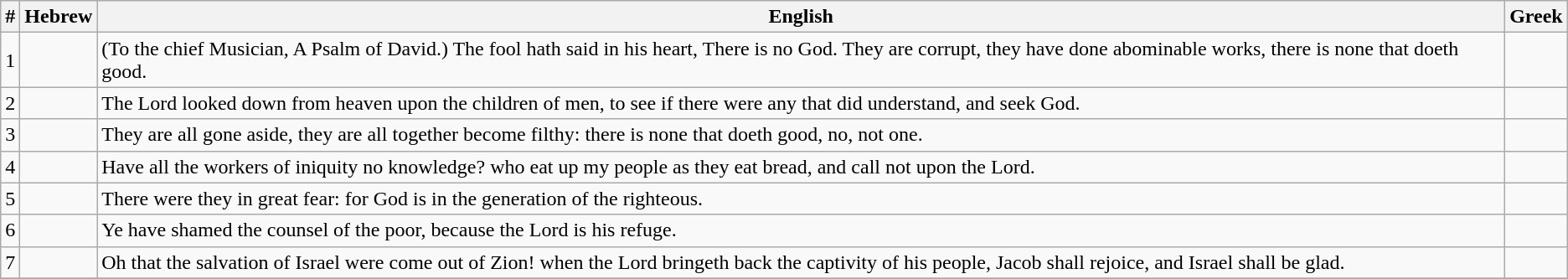<table class=wikitable>
<tr>
<th>#</th>
<th>Hebrew</th>
<th>English</th>
<th>Greek</th>
</tr>
<tr>
<td style="text-align:right">1</td>
<td style="text-align:right"></td>
<td>(To the chief Musician, A Psalm of David.) The fool hath said in his heart, There is no God. They are corrupt, they have done abominable works, there is none that doeth good.</td>
<td></td>
</tr>
<tr>
<td style="text-align:right">2</td>
<td style="text-align:right"></td>
<td>The Lord looked down from heaven upon the children of men, to see if there were any that did understand, and seek God.</td>
<td></td>
</tr>
<tr>
<td style="text-align:right">3</td>
<td style="text-align:right"></td>
<td>They are all gone aside, they are all together become filthy: there is none that doeth good, no, not one.</td>
<td></td>
</tr>
<tr>
<td style="text-align:right">4</td>
<td style="text-align:right"></td>
<td>Have all the workers of iniquity no knowledge? who eat up my people as they eat bread, and call not upon the Lord.</td>
<td></td>
</tr>
<tr>
<td style="text-align:right">5</td>
<td style="text-align:right"></td>
<td>There were they in great fear: for God is in the generation of the righteous.</td>
<td></td>
</tr>
<tr>
<td style="text-align:right">6</td>
<td style="text-align:right"></td>
<td>Ye have shamed the counsel of the poor, because the Lord is his refuge.</td>
<td></td>
</tr>
<tr>
<td style="text-align:right">7</td>
<td style="text-align:right"></td>
<td>Oh that the salvation of Israel were come out of Zion! when the Lord bringeth back the captivity of his people, Jacob shall rejoice, and Israel shall be glad.</td>
<td></td>
</tr>
<tr>
</tr>
</table>
